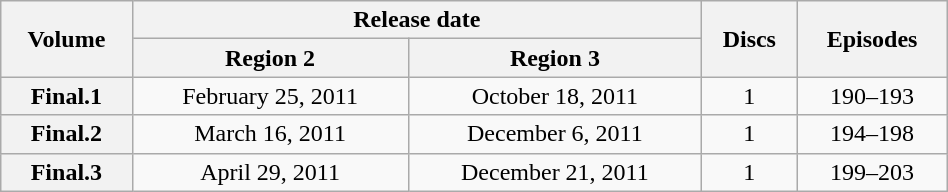<table class="wikitable" style="width: 50%; text-align: center;">
<tr>
<th rowspan=2>Volume</th>
<th colspan=2>Release date</th>
<th rowspan=2>Discs</th>
<th rowspan=2>Episodes</th>
</tr>
<tr>
<th>Region 2</th>
<th>Region 3</th>
</tr>
<tr>
<th>Final.1</th>
<td>February 25, 2011</td>
<td>October 18, 2011</td>
<td>1</td>
<td>190–193</td>
</tr>
<tr>
<th>Final.2</th>
<td>March 16, 2011</td>
<td>December 6, 2011</td>
<td>1</td>
<td>194–198</td>
</tr>
<tr>
<th>Final.3</th>
<td>April 29, 2011</td>
<td>December 21, 2011</td>
<td>1</td>
<td>199–203</td>
</tr>
</table>
